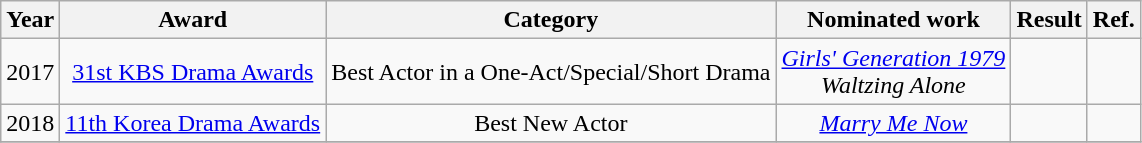<table class="wikitable sortable plainrowheaders" style="text-align:center;">
<tr>
<th>Year</th>
<th>Award</th>
<th>Category</th>
<th>Nominated work</th>
<th>Result</th>
<th>Ref.</th>
</tr>
<tr>
<td>2017</td>
<td><a href='#'>31st KBS Drama Awards</a></td>
<td>Best Actor in a One-Act/Special/Short Drama</td>
<td><em><a href='#'>Girls' Generation 1979</a></em> <br> <em>Waltzing Alone</em></td>
<td></td>
<td></td>
</tr>
<tr>
<td>2018</td>
<td><a href='#'>11th Korea Drama Awards</a></td>
<td>Best New Actor</td>
<td><em><a href='#'>Marry Me Now</a></em></td>
<td></td>
<td></td>
</tr>
<tr>
</tr>
</table>
